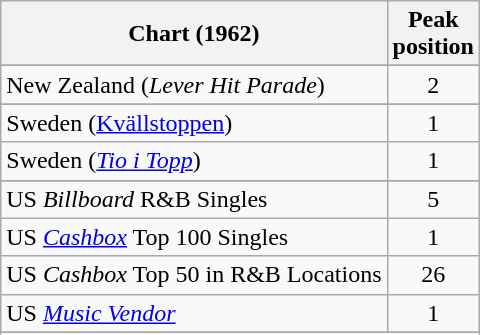<table class="wikitable sortable">
<tr>
<th>Chart (1962)</th>
<th>Peak<br>position</th>
</tr>
<tr>
</tr>
<tr>
</tr>
<tr>
</tr>
<tr>
<td>New Zealand (<em>Lever Hit Parade</em>)</td>
<td style="text-align:center;">2</td>
</tr>
<tr>
</tr>
<tr>
</tr>
<tr>
<td>Sweden (<a href='#'>Kvällstoppen</a>)</td>
<td style="text-align:center;">1</td>
</tr>
<tr>
<td>Sweden (<em><a href='#'>Tio i Topp</a></em>)</td>
<td style="text-align:center;">1</td>
</tr>
<tr>
</tr>
<tr>
</tr>
<tr>
</tr>
<tr>
<td>US <em>Billboard</em> R&B Singles</td>
<td style="text-align:center;">5</td>
</tr>
<tr>
<td>US <a href='#'><em>Cashbox</em></a> Top 100 Singles</td>
<td style="text-align:center;">1</td>
</tr>
<tr>
<td>US <em>Cashbox</em> Top 50 in R&B Locations</td>
<td style="text-align:center;">26</td>
</tr>
<tr>
<td>US <a href='#'><em>Music Vendor</em></a></td>
<td style="text-align:center;">1</td>
</tr>
<tr>
</tr>
<tr>
</tr>
</table>
